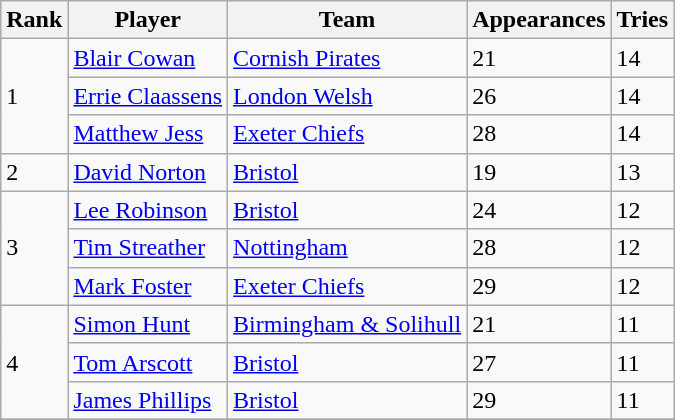<table class="wikitable">
<tr>
<th>Rank</th>
<th>Player</th>
<th>Team</th>
<th>Appearances</th>
<th>Tries</th>
</tr>
<tr>
<td rowspan=3>1</td>
<td> <a href='#'>Blair Cowan</a></td>
<td><a href='#'>Cornish Pirates</a></td>
<td>21</td>
<td>14</td>
</tr>
<tr>
<td> <a href='#'>Errie Claassens</a></td>
<td><a href='#'>London Welsh</a></td>
<td>26</td>
<td>14</td>
</tr>
<tr>
<td> <a href='#'>Matthew Jess</a></td>
<td><a href='#'>Exeter Chiefs</a></td>
<td>28</td>
<td>14</td>
</tr>
<tr>
<td>2</td>
<td> <a href='#'>David Norton</a></td>
<td><a href='#'>Bristol</a></td>
<td>19</td>
<td>13</td>
</tr>
<tr>
<td rowspan=3>3</td>
<td> <a href='#'>Lee Robinson</a></td>
<td><a href='#'>Bristol</a></td>
<td>24</td>
<td>12</td>
</tr>
<tr>
<td> <a href='#'>Tim Streather</a></td>
<td><a href='#'>Nottingham</a></td>
<td>28</td>
<td>12</td>
</tr>
<tr>
<td> <a href='#'>Mark Foster</a></td>
<td><a href='#'>Exeter Chiefs</a></td>
<td>29</td>
<td>12</td>
</tr>
<tr>
<td rowspan=3>4</td>
<td> <a href='#'>Simon Hunt</a></td>
<td><a href='#'>Birmingham & Solihull</a></td>
<td>21</td>
<td>11</td>
</tr>
<tr>
<td> <a href='#'>Tom Arscott</a></td>
<td><a href='#'>Bristol</a></td>
<td>27</td>
<td>11</td>
</tr>
<tr>
<td> <a href='#'>James Phillips</a></td>
<td><a href='#'>Bristol</a></td>
<td>29</td>
<td>11</td>
</tr>
<tr>
</tr>
</table>
